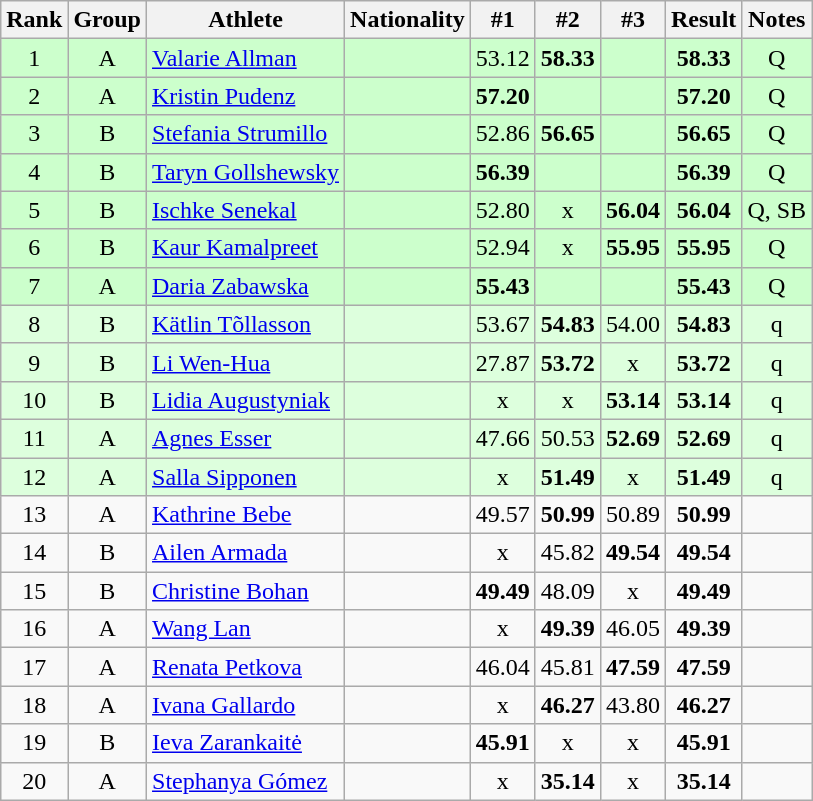<table class="wikitable sortable" style="text-align:center">
<tr>
<th>Rank</th>
<th>Group</th>
<th>Athlete</th>
<th>Nationality</th>
<th>#1</th>
<th>#2</th>
<th>#3</th>
<th>Result</th>
<th>Notes</th>
</tr>
<tr bgcolor=ccffcc>
<td>1</td>
<td>A</td>
<td align="left"><a href='#'>Valarie Allman</a></td>
<td align=left></td>
<td>53.12</td>
<td><strong>58.33</strong></td>
<td></td>
<td><strong>58.33</strong></td>
<td>Q</td>
</tr>
<tr bgcolor=ccffcc>
<td>2</td>
<td>A</td>
<td align="left"><a href='#'>Kristin Pudenz</a></td>
<td align=left></td>
<td><strong>57.20</strong></td>
<td></td>
<td></td>
<td><strong>57.20</strong></td>
<td>Q</td>
</tr>
<tr bgcolor=ccffcc>
<td>3</td>
<td>B</td>
<td align="left"><a href='#'>Stefania Strumillo</a></td>
<td align=left></td>
<td>52.86</td>
<td><strong>56.65</strong></td>
<td></td>
<td><strong>56.65</strong></td>
<td>Q</td>
</tr>
<tr bgcolor=ccffcc>
<td>4</td>
<td>B</td>
<td align="left"><a href='#'>Taryn Gollshewsky</a></td>
<td align=left></td>
<td><strong>56.39</strong></td>
<td></td>
<td></td>
<td><strong>56.39</strong></td>
<td>Q</td>
</tr>
<tr bgcolor=ccffcc>
<td>5</td>
<td>B</td>
<td align="left"><a href='#'>Ischke Senekal</a></td>
<td align=left></td>
<td>52.80</td>
<td>x</td>
<td><strong>56.04</strong></td>
<td><strong>56.04</strong></td>
<td>Q, SB</td>
</tr>
<tr bgcolor=ccffcc>
<td>6</td>
<td>B</td>
<td align="left"><a href='#'>Kaur Kamalpreet</a></td>
<td align=left></td>
<td>52.94</td>
<td>x</td>
<td><strong>55.95</strong></td>
<td><strong>55.95</strong></td>
<td>Q</td>
</tr>
<tr bgcolor=ccffcc>
<td>7</td>
<td>A</td>
<td align="left"><a href='#'>Daria Zabawska</a></td>
<td align=left></td>
<td><strong>55.43</strong></td>
<td></td>
<td></td>
<td><strong>55.43</strong></td>
<td>Q</td>
</tr>
<tr bgcolor=ddffdd>
<td>8</td>
<td>B</td>
<td align="left"><a href='#'>Kätlin Tõllasson</a></td>
<td align=left></td>
<td>53.67</td>
<td><strong>54.83</strong></td>
<td>54.00</td>
<td><strong>54.83</strong></td>
<td>q</td>
</tr>
<tr bgcolor=ddffdd>
<td>9</td>
<td>B</td>
<td align="left"><a href='#'>Li Wen-Hua</a></td>
<td align=left></td>
<td>27.87</td>
<td><strong>53.72</strong></td>
<td>x</td>
<td><strong>53.72</strong></td>
<td>q</td>
</tr>
<tr bgcolor=ddffdd>
<td>10</td>
<td>B</td>
<td align="left"><a href='#'>Lidia Augustyniak</a></td>
<td align=left></td>
<td>x</td>
<td>x</td>
<td><strong>53.14</strong></td>
<td><strong>53.14</strong></td>
<td>q</td>
</tr>
<tr bgcolor=ddffdd>
<td>11</td>
<td>A</td>
<td align="left"><a href='#'>Agnes Esser</a></td>
<td align=left></td>
<td>47.66</td>
<td>50.53</td>
<td><strong>52.69</strong></td>
<td><strong>52.69</strong></td>
<td>q</td>
</tr>
<tr bgcolor=ddffdd>
<td>12</td>
<td>A</td>
<td align="left"><a href='#'>Salla Sipponen</a></td>
<td align=left></td>
<td>x</td>
<td><strong>51.49</strong></td>
<td>x</td>
<td><strong>51.49</strong></td>
<td>q</td>
</tr>
<tr>
<td>13</td>
<td>A</td>
<td align="left"><a href='#'>Kathrine Bebe</a></td>
<td align=left></td>
<td>49.57</td>
<td><strong>50.99</strong></td>
<td>50.89</td>
<td><strong>50.99</strong></td>
<td></td>
</tr>
<tr>
<td>14</td>
<td>B</td>
<td align="left"><a href='#'>Ailen Armada</a></td>
<td align=left></td>
<td>x</td>
<td>45.82</td>
<td><strong>49.54</strong></td>
<td><strong>49.54</strong></td>
<td></td>
</tr>
<tr>
<td>15</td>
<td>B</td>
<td align="left"><a href='#'>Christine Bohan</a></td>
<td align=left></td>
<td><strong>49.49</strong></td>
<td>48.09</td>
<td>x</td>
<td><strong>49.49</strong></td>
<td></td>
</tr>
<tr>
<td>16</td>
<td>A</td>
<td align="left"><a href='#'>Wang Lan</a></td>
<td align=left></td>
<td>x</td>
<td><strong>49.39</strong></td>
<td>46.05</td>
<td><strong>49.39</strong></td>
<td></td>
</tr>
<tr>
<td>17</td>
<td>A</td>
<td align="left"><a href='#'>Renata Petkova</a></td>
<td align=left></td>
<td>46.04</td>
<td>45.81</td>
<td><strong>47.59</strong></td>
<td><strong>47.59</strong></td>
<td></td>
</tr>
<tr>
<td>18</td>
<td>A</td>
<td align="left"><a href='#'>Ivana Gallardo</a></td>
<td align=left></td>
<td>x</td>
<td><strong>46.27</strong></td>
<td>43.80</td>
<td><strong>46.27</strong></td>
<td></td>
</tr>
<tr>
<td>19</td>
<td>B</td>
<td align="left"><a href='#'>Ieva Zarankaitė</a></td>
<td align=left></td>
<td><strong>45.91</strong></td>
<td>x</td>
<td>x</td>
<td><strong>45.91</strong></td>
<td></td>
</tr>
<tr>
<td>20</td>
<td>A</td>
<td align="left"><a href='#'>Stephanya Gómez</a></td>
<td align=left></td>
<td>x</td>
<td><strong>35.14</strong></td>
<td>x</td>
<td><strong>35.14</strong></td>
<td></td>
</tr>
</table>
